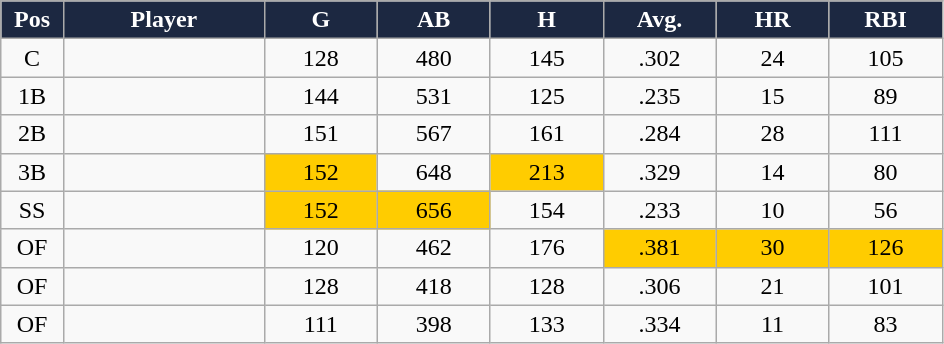<table class="wikitable sortable">
<tr>
<th style="background:#1c2841; color:white; width:5%;">Pos</th>
<th style="background:#1c2841; color:white; width:16%;">Player</th>
<th style="background:#1c2841; color:white; width:9%;">G</th>
<th style="background:#1c2841; color:white; width:9%;">AB</th>
<th style="background:#1c2841; color:white; width:9%;">H</th>
<th style="background:#1c2841; color:white; width:9%;">Avg.</th>
<th style="background:#1c2841; color:white; width:9%;">HR</th>
<th style="background:#1c2841; color:white; width:9%;">RBI</th>
</tr>
<tr style="text-align:center;">
<td>C</td>
<td></td>
<td>128</td>
<td>480</td>
<td>145</td>
<td>.302</td>
<td>24</td>
<td>105</td>
</tr>
<tr align="center">
<td>1B</td>
<td></td>
<td>144</td>
<td>531</td>
<td>125</td>
<td>.235</td>
<td>15</td>
<td>89</td>
</tr>
<tr align="center">
<td>2B</td>
<td></td>
<td>151</td>
<td>567</td>
<td>161</td>
<td>.284</td>
<td>28</td>
<td>111</td>
</tr>
<tr align="center">
<td>3B</td>
<td></td>
<td bgcolor="#FFCC00">152</td>
<td>648</td>
<td bgcolor="#FFCC00">213</td>
<td>.329</td>
<td>14</td>
<td>80</td>
</tr>
<tr align="center">
<td>SS</td>
<td></td>
<td bgcolor="#FFCC00">152</td>
<td bgcolor="#FFCC00">656</td>
<td>154</td>
<td>.233</td>
<td>10</td>
<td>56</td>
</tr>
<tr align="center">
<td>OF</td>
<td></td>
<td>120</td>
<td>462</td>
<td>176</td>
<td bgcolor="#FFCC00">.381</td>
<td bgcolor="#FFCC00">30</td>
<td bgcolor="#FFCC00">126</td>
</tr>
<tr align="center">
<td>OF</td>
<td></td>
<td>128</td>
<td>418</td>
<td>128</td>
<td>.306</td>
<td>21</td>
<td>101</td>
</tr>
<tr align="center">
<td>OF</td>
<td></td>
<td>111</td>
<td>398</td>
<td>133</td>
<td>.334</td>
<td>11</td>
<td>83</td>
</tr>
</table>
